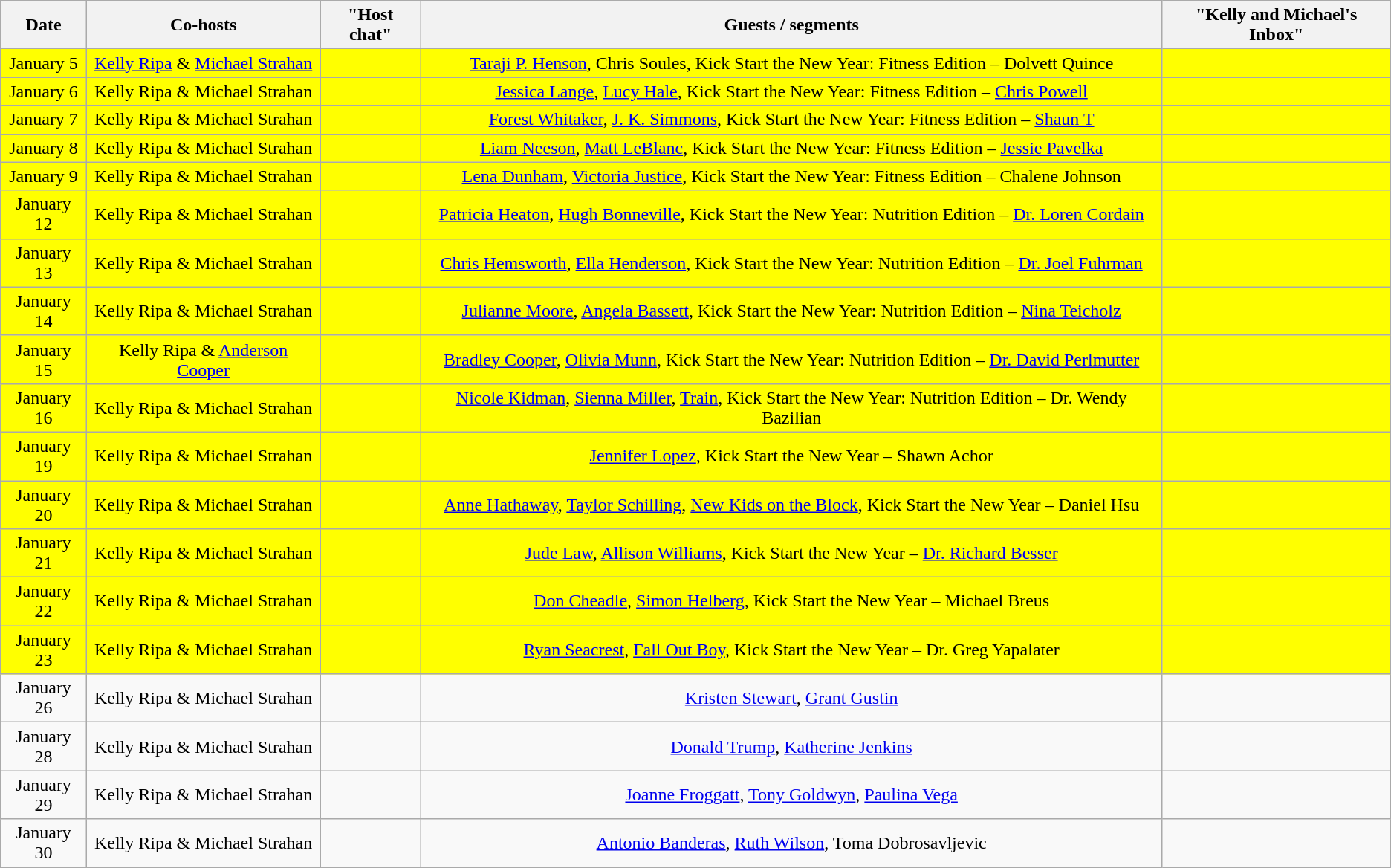<table class="wikitable sortable" style="text-align:center;">
<tr>
<th>Date</th>
<th>Co-hosts</th>
<th>"Host chat"</th>
<th>Guests / segments</th>
<th>"Kelly and Michael's Inbox"</th>
</tr>
<tr style="background:yellow;">
<td>January 5</td>
<td><a href='#'>Kelly Ripa</a> & <a href='#'>Michael Strahan</a></td>
<td></td>
<td><a href='#'>Taraji P. Henson</a>, Chris Soules, Kick Start the New Year: Fitness Edition – Dolvett Quince</td>
<td></td>
</tr>
<tr style="background:yellow;">
<td>January 6</td>
<td>Kelly Ripa & Michael Strahan</td>
<td></td>
<td><a href='#'>Jessica Lange</a>, <a href='#'>Lucy Hale</a>, Kick Start the New Year: Fitness Edition – <a href='#'>Chris Powell</a></td>
<td></td>
</tr>
<tr style="background:yellow;">
<td>January 7</td>
<td>Kelly Ripa & Michael Strahan</td>
<td></td>
<td><a href='#'>Forest Whitaker</a>, <a href='#'>J. K. Simmons</a>, Kick Start the New Year: Fitness Edition – <a href='#'>Shaun T</a></td>
<td></td>
</tr>
<tr style="background:yellow;">
<td>January 8</td>
<td>Kelly Ripa & Michael Strahan</td>
<td></td>
<td><a href='#'>Liam Neeson</a>, <a href='#'>Matt LeBlanc</a>, Kick Start the New Year: Fitness Edition – <a href='#'>Jessie Pavelka</a></td>
<td></td>
</tr>
<tr style="background:yellow;">
<td>January 9</td>
<td>Kelly Ripa & Michael Strahan</td>
<td></td>
<td><a href='#'>Lena Dunham</a>, <a href='#'>Victoria Justice</a>, Kick Start the New Year: Fitness Edition – Chalene Johnson</td>
<td></td>
</tr>
<tr style="background:yellow;">
<td>January 12</td>
<td>Kelly Ripa & Michael Strahan</td>
<td></td>
<td><a href='#'>Patricia Heaton</a>, <a href='#'>Hugh Bonneville</a>, Kick Start the New Year: Nutrition Edition – <a href='#'>Dr. Loren Cordain</a></td>
<td></td>
</tr>
<tr style="background:yellow;">
<td>January 13</td>
<td>Kelly Ripa & Michael Strahan</td>
<td></td>
<td><a href='#'>Chris Hemsworth</a>, <a href='#'>Ella Henderson</a>, Kick Start the New Year: Nutrition Edition – <a href='#'>Dr. Joel Fuhrman</a></td>
<td></td>
</tr>
<tr style="background:yellow;">
<td>January 14</td>
<td>Kelly Ripa & Michael Strahan</td>
<td></td>
<td><a href='#'>Julianne Moore</a>, <a href='#'>Angela Bassett</a>, Kick Start the New Year: Nutrition Edition – <a href='#'>Nina Teicholz</a></td>
<td></td>
</tr>
<tr style="background:yellow;">
<td>January 15</td>
<td>Kelly Ripa & <a href='#'>Anderson Cooper</a></td>
<td></td>
<td><a href='#'>Bradley Cooper</a>, <a href='#'>Olivia Munn</a>, Kick Start the New Year: Nutrition Edition – <a href='#'>Dr. David Perlmutter</a></td>
<td></td>
</tr>
<tr style="background:yellow;">
<td>January 16</td>
<td>Kelly Ripa & Michael Strahan</td>
<td></td>
<td><a href='#'>Nicole Kidman</a>, <a href='#'>Sienna Miller</a>, <a href='#'>Train</a>, Kick Start the New Year: Nutrition Edition – Dr. Wendy Bazilian</td>
<td></td>
</tr>
<tr style="background:yellow;">
<td>January 19</td>
<td>Kelly Ripa & Michael Strahan</td>
<td></td>
<td><a href='#'>Jennifer Lopez</a>, Kick Start the New Year – Shawn Achor</td>
<td></td>
</tr>
<tr style="background:yellow;">
<td>January 20</td>
<td>Kelly Ripa & Michael Strahan</td>
<td></td>
<td><a href='#'>Anne Hathaway</a>, <a href='#'>Taylor Schilling</a>, <a href='#'>New Kids on the Block</a>, Kick Start the New Year – Daniel Hsu</td>
<td></td>
</tr>
<tr style="background:yellow;">
<td>January 21</td>
<td>Kelly Ripa & Michael Strahan</td>
<td></td>
<td><a href='#'>Jude Law</a>, <a href='#'>Allison Williams</a>, Kick Start the New Year – <a href='#'>Dr. Richard Besser</a></td>
<td></td>
</tr>
<tr style="background:yellow;">
<td>January 22</td>
<td>Kelly Ripa & Michael Strahan</td>
<td></td>
<td><a href='#'>Don Cheadle</a>, <a href='#'>Simon Helberg</a>, Kick Start the New Year – Michael Breus</td>
<td></td>
</tr>
<tr style="background:yellow;">
<td>January 23</td>
<td>Kelly Ripa & Michael Strahan</td>
<td></td>
<td><a href='#'>Ryan Seacrest</a>, <a href='#'>Fall Out Boy</a>, Kick Start the New Year – Dr. Greg Yapalater</td>
<td></td>
</tr>
<tr>
<td>January 26</td>
<td>Kelly Ripa & Michael Strahan</td>
<td></td>
<td><a href='#'>Kristen Stewart</a>, <a href='#'>Grant Gustin</a></td>
<td></td>
</tr>
<tr>
<td>January 28</td>
<td>Kelly Ripa & Michael Strahan</td>
<td></td>
<td><a href='#'>Donald Trump</a>, <a href='#'>Katherine Jenkins</a></td>
<td></td>
</tr>
<tr>
<td>January 29</td>
<td>Kelly Ripa & Michael Strahan</td>
<td></td>
<td><a href='#'>Joanne Froggatt</a>, <a href='#'>Tony Goldwyn</a>, <a href='#'>Paulina Vega</a></td>
<td></td>
</tr>
<tr>
<td>January 30</td>
<td>Kelly Ripa & Michael Strahan</td>
<td></td>
<td><a href='#'>Antonio Banderas</a>, <a href='#'>Ruth Wilson</a>, Toma Dobrosavljevic</td>
<td></td>
</tr>
</table>
